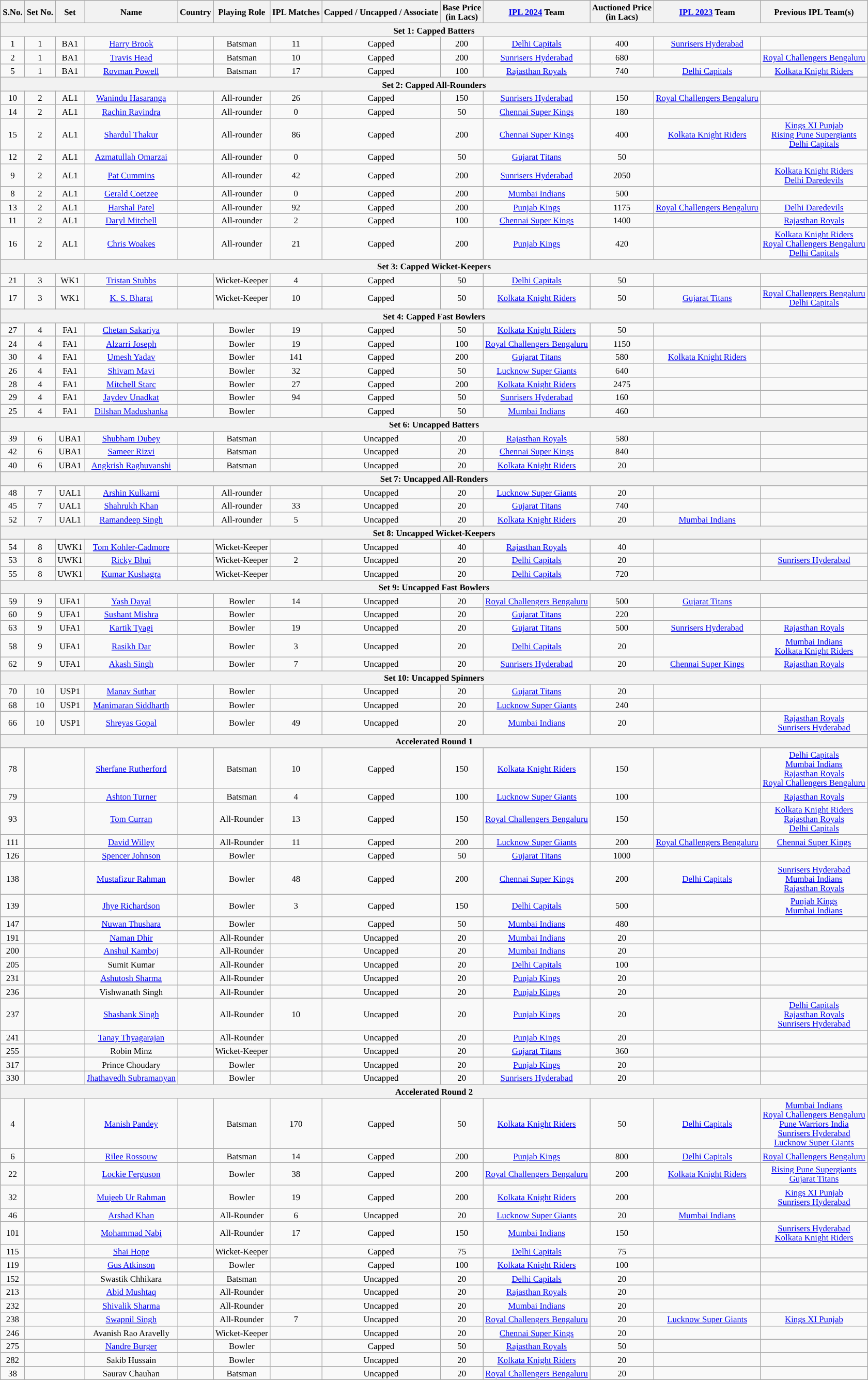<table class="wikitable" style="text-align:center;margin:auto;font-size:70%;">
<tr>
<th>S.No.</th>
<th>Set No.</th>
<th>Set</th>
<th>Name</th>
<th>Country</th>
<th>Playing Role</th>
<th>IPL Matches</th>
<th>Capped / Uncapped / Associate</th>
<th>Base Price<br>(in  Lacs)</th>
<th><a href='#'>IPL 2024</a> Team</th>
<th>Auctioned Price<br>(in  Lacs)</th>
<th><a href='#'>IPL 2023</a> Team</th>
<th>Previous IPL Team(s)</th>
</tr>
<tr class="sortbottom">
<th style="text-align: center" colspan=13><strong>Set 1: Capped Batters</strong></th>
</tr>
<tr>
<td>1</td>
<td>1</td>
<td>BA1</td>
<td><a href='#'>Harry Brook</a></td>
<td></td>
<td>Batsman</td>
<td>11</td>
<td>Capped</td>
<td>200</td>
<td><a href='#'>Delhi Capitals</a></td>
<td>400</td>
<td><a href='#'>Sunrisers Hyderabad</a></td>
<td></td>
</tr>
<tr>
<td>2</td>
<td>1</td>
<td>BA1</td>
<td><a href='#'>Travis Head</a></td>
<td></td>
<td>Batsman</td>
<td>10</td>
<td>Capped</td>
<td>200</td>
<td><a href='#'>Sunrisers Hyderabad</a></td>
<td>680</td>
<td></td>
<td><a href='#'>Royal Challengers Bengaluru</a></td>
</tr>
<tr>
<td>5</td>
<td>1</td>
<td>BA1</td>
<td><a href='#'>Rovman Powell</a></td>
<td></td>
<td>Batsman</td>
<td>17</td>
<td>Capped</td>
<td>100</td>
<td><a href='#'>Rajasthan Royals</a></td>
<td>740</td>
<td><a href='#'>Delhi Capitals</a></td>
<td><a href='#'>Kolkata Knight Riders</a></td>
</tr>
<tr class="sortbottom">
<th style="text-align: center" colspan=13><strong>Set 2: Capped All-Rounders</strong></th>
</tr>
<tr>
<td>10</td>
<td>2</td>
<td>AL1</td>
<td><a href='#'>Wanindu Hasaranga</a></td>
<td></td>
<td>All-rounder</td>
<td>26</td>
<td>Capped</td>
<td>150</td>
<td><a href='#'>Sunrisers Hyderabad</a></td>
<td>150</td>
<td><a href='#'>Royal Challengers Bengaluru</a></td>
<td></td>
</tr>
<tr>
<td>14</td>
<td>2</td>
<td>AL1</td>
<td><a href='#'>Rachin Ravindra</a></td>
<td></td>
<td>All-rounder</td>
<td>0</td>
<td>Capped</td>
<td>50</td>
<td><a href='#'>Chennai Super Kings</a></td>
<td>180</td>
<td></td>
<td></td>
</tr>
<tr>
<td>15</td>
<td>2</td>
<td>AL1</td>
<td><a href='#'>Shardul Thakur</a></td>
<td></td>
<td>All-rounder</td>
<td>86</td>
<td>Capped</td>
<td>200</td>
<td><a href='#'>Chennai Super Kings</a></td>
<td>400</td>
<td><a href='#'>Kolkata Knight Riders</a></td>
<td><a href='#'>Kings XI Punjab</a><br><a href='#'>Rising Pune Supergiants</a><br><a href='#'>Delhi Capitals</a></td>
</tr>
<tr>
<td>12</td>
<td>2</td>
<td>AL1</td>
<td><a href='#'>Azmatullah Omarzai</a></td>
<td></td>
<td>All-rounder</td>
<td>0</td>
<td>Capped</td>
<td>50</td>
<td><a href='#'>Gujarat Titans</a></td>
<td>50</td>
<td></td>
<td></td>
</tr>
<tr>
<td>9</td>
<td>2</td>
<td>AL1</td>
<td><a href='#'>Pat Cummins</a></td>
<td></td>
<td>All-rounder</td>
<td>42</td>
<td>Capped</td>
<td>200</td>
<td><a href='#'>Sunrisers Hyderabad</a></td>
<td>2050</td>
<td></td>
<td><a href='#'>Kolkata Knight Riders</a><br><a href='#'>Delhi Daredevils</a></td>
</tr>
<tr>
<td>8</td>
<td>2</td>
<td>AL1</td>
<td><a href='#'>Gerald Coetzee</a></td>
<td></td>
<td>All-rounder</td>
<td>0</td>
<td>Capped</td>
<td>200</td>
<td><a href='#'>Mumbai Indians</a></td>
<td>500</td>
<td></td>
<td></td>
</tr>
<tr>
<td>13</td>
<td>2</td>
<td>AL1</td>
<td><a href='#'>Harshal Patel</a></td>
<td></td>
<td>All-rounder</td>
<td>92</td>
<td>Capped</td>
<td>200</td>
<td><a href='#'>Punjab Kings</a></td>
<td>1175</td>
<td><a href='#'>Royal Challengers Bengaluru</a></td>
<td><a href='#'>Delhi Daredevils</a></td>
</tr>
<tr>
<td>11</td>
<td>2</td>
<td>AL1</td>
<td><a href='#'>Daryl Mitchell</a></td>
<td></td>
<td>All-rounder</td>
<td>2</td>
<td>Capped</td>
<td>100</td>
<td><a href='#'>Chennai Super Kings</a></td>
<td>1400</td>
<td></td>
<td><a href='#'>Rajasthan Royals</a></td>
</tr>
<tr>
<td>16</td>
<td>2</td>
<td>AL1</td>
<td><a href='#'>Chris Woakes</a></td>
<td></td>
<td>All-rounder</td>
<td>21</td>
<td>Capped</td>
<td>200</td>
<td><a href='#'>Punjab Kings</a></td>
<td>420</td>
<td></td>
<td><a href='#'>Kolkata Knight Riders</a><br><a href='#'>Royal Challengers Bengaluru</a><br><a href='#'>Delhi Capitals</a></td>
</tr>
<tr class="sortbottom">
<th style="text-align: center" colspan=13><strong>Set 3: Capped Wicket-Keepers</strong></th>
</tr>
<tr>
<td>21</td>
<td>3</td>
<td>WK1</td>
<td><a href='#'>Tristan Stubbs</a></td>
<td></td>
<td>Wicket-Keeper</td>
<td>4</td>
<td>Capped</td>
<td>50</td>
<td><a href='#'>Delhi Capitals</a></td>
<td>50</td>
<td></td>
<td></td>
</tr>
<tr>
<td>17</td>
<td>3</td>
<td>WK1</td>
<td><a href='#'>K. S. Bharat</a></td>
<td></td>
<td>Wicket-Keeper</td>
<td>10</td>
<td>Capped</td>
<td>50</td>
<td><a href='#'>Kolkata Knight Riders</a></td>
<td>50</td>
<td><a href='#'>Gujarat Titans</a></td>
<td><a href='#'>Royal Challengers Bengaluru</a><br><a href='#'>Delhi Capitals</a></td>
</tr>
<tr class="sortbottom">
<th style="text-align: center" colspan=13><strong>Set 4: Capped Fast Bowlers</strong></th>
</tr>
<tr>
<td>27</td>
<td>4</td>
<td>FA1</td>
<td><a href='#'>Chetan Sakariya</a></td>
<td></td>
<td>Bowler</td>
<td>19</td>
<td>Capped</td>
<td>50</td>
<td><a href='#'>Kolkata Knight Riders</a></td>
<td>50</td>
<td></td>
<td></td>
</tr>
<tr>
<td>24</td>
<td>4</td>
<td>FA1</td>
<td><a href='#'>Alzarri Joseph</a></td>
<td></td>
<td>Bowler</td>
<td>19</td>
<td>Capped</td>
<td>100</td>
<td><a href='#'>Royal Challengers Bengaluru</a></td>
<td>1150</td>
<td></td>
<td></td>
</tr>
<tr>
<td>30</td>
<td>4</td>
<td>FA1</td>
<td><a href='#'>Umesh Yadav</a></td>
<td></td>
<td>Bowler</td>
<td>141</td>
<td>Capped</td>
<td>200</td>
<td><a href='#'>Gujarat Titans</a></td>
<td>580</td>
<td><a href='#'>Kolkata Knight Riders</a></td>
<td></td>
</tr>
<tr>
<td>26</td>
<td>4</td>
<td>FA1</td>
<td><a href='#'>Shivam Mavi</a></td>
<td></td>
<td>Bowler</td>
<td>32</td>
<td>Capped</td>
<td>50</td>
<td><a href='#'>Lucknow Super Giants</a></td>
<td>640</td>
<td></td>
<td></td>
</tr>
<tr>
<td>28</td>
<td>4</td>
<td>FA1</td>
<td><a href='#'>Mitchell Starc</a></td>
<td></td>
<td>Bowler</td>
<td>27</td>
<td>Capped</td>
<td>200</td>
<td><a href='#'>Kolkata Knight Riders</a></td>
<td>2475</td>
<td></td>
<td></td>
</tr>
<tr>
<td>29</td>
<td>4</td>
<td>FA1</td>
<td><a href='#'>Jaydev Unadkat</a></td>
<td></td>
<td>Bowler</td>
<td>94</td>
<td>Capped</td>
<td>50</td>
<td><a href='#'>Sunrisers Hyderabad</a></td>
<td>160</td>
<td></td>
<td></td>
</tr>
<tr>
<td>25</td>
<td>4</td>
<td>FA1</td>
<td><a href='#'>Dilshan Madushanka</a></td>
<td></td>
<td>Bowler</td>
<td></td>
<td>Capped</td>
<td>50</td>
<td><a href='#'>Mumbai Indians</a></td>
<td>460</td>
<td></td>
<td></td>
</tr>
<tr class="sortbottom">
<th style="text-align: center" colspan=13><strong>Set 6: Uncapped Batters</strong></th>
</tr>
<tr>
<td>39</td>
<td>6</td>
<td>UBA1</td>
<td><a href='#'>Shubham Dubey</a></td>
<td></td>
<td>Batsman</td>
<td></td>
<td>Uncapped</td>
<td>20</td>
<td><a href='#'>Rajasthan Royals</a></td>
<td>580</td>
<td></td>
<td></td>
</tr>
<tr>
<td>42</td>
<td>6</td>
<td>UBA1</td>
<td><a href='#'>Sameer Rizvi</a></td>
<td></td>
<td>Batsman</td>
<td></td>
<td>Uncapped</td>
<td>20</td>
<td><a href='#'>Chennai Super Kings</a></td>
<td>840</td>
<td></td>
<td></td>
</tr>
<tr>
<td>40</td>
<td>6</td>
<td>UBA1</td>
<td><a href='#'>Angkrish Raghuvanshi</a></td>
<td></td>
<td>Batsman</td>
<td></td>
<td>Uncapped</td>
<td>20</td>
<td><a href='#'>Kolkata Knight Riders</a></td>
<td>20</td>
<td></td>
<td></td>
</tr>
<tr class="sortbottom">
<th style="text-align: center" colspan=13><strong>Set 7: Uncapped All-Ronders</strong></th>
</tr>
<tr>
<td>48</td>
<td>7</td>
<td>UAL1</td>
<td><a href='#'>Arshin Kulkarni</a></td>
<td></td>
<td>All-rounder</td>
<td></td>
<td>Uncapped</td>
<td>20</td>
<td><a href='#'>Lucknow Super Giants</a></td>
<td>20</td>
<td></td>
<td></td>
</tr>
<tr>
<td>45</td>
<td>7</td>
<td>UAL1</td>
<td><a href='#'>Shahrukh Khan</a></td>
<td></td>
<td>All-rounder</td>
<td>33</td>
<td>Uncapped</td>
<td>20</td>
<td><a href='#'>Gujarat Titans</a></td>
<td>740</td>
<td></td>
<td></td>
</tr>
<tr>
<td>52</td>
<td>7</td>
<td>UAL1</td>
<td><a href='#'>Ramandeep Singh</a></td>
<td></td>
<td>All-rounder</td>
<td>5</td>
<td>Uncapped</td>
<td>20</td>
<td><a href='#'>Kolkata Knight Riders</a></td>
<td>20</td>
<td><a href='#'>Mumbai Indians</a></td>
<td></td>
</tr>
<tr class="sortbottom">
<th style="text-align: center" colspan=13><strong>Set 8: Uncapped Wicket-Keepers</strong></th>
</tr>
<tr>
<td>54</td>
<td>8</td>
<td>UWK1</td>
<td><a href='#'>Tom Kohler-Cadmore</a></td>
<td></td>
<td>Wicket-Keeper</td>
<td></td>
<td>Uncapped</td>
<td>40</td>
<td><a href='#'>Rajasthan Royals</a></td>
<td>40</td>
<td></td>
<td></td>
</tr>
<tr>
<td>53</td>
<td>8</td>
<td>UWK1</td>
<td><a href='#'>Ricky Bhui</a></td>
<td></td>
<td>Wicket-Keeper</td>
<td>2</td>
<td>Uncapped</td>
<td>20</td>
<td><a href='#'>Delhi Capitals</a></td>
<td>20</td>
<td></td>
<td><a href='#'>Sunrisers Hyderabad</a></td>
</tr>
<tr>
<td>55</td>
<td>8</td>
<td>UWK1</td>
<td><a href='#'>Kumar Kushagra</a></td>
<td></td>
<td>Wicket-Keeper</td>
<td></td>
<td>Uncapped</td>
<td>20</td>
<td><a href='#'>Delhi Capitals</a></td>
<td>720</td>
<td></td>
<td></td>
</tr>
<tr class="sortbottom">
<th style="text-align: center" colspan=13><strong>Set 9: Uncapped Fast Bowlers</strong></th>
</tr>
<tr>
<td>59</td>
<td>9</td>
<td>UFA1</td>
<td><a href='#'>Yash Dayal</a></td>
<td></td>
<td>Bowler</td>
<td>14</td>
<td>Uncapped</td>
<td>20</td>
<td><a href='#'>Royal Challengers Bengaluru</a></td>
<td>500</td>
<td><a href='#'>Gujarat Titans</a></td>
<td></td>
</tr>
<tr>
<td>60</td>
<td>9</td>
<td>UFA1</td>
<td><a href='#'>Sushant Mishra</a></td>
<td></td>
<td>Bowler</td>
<td></td>
<td>Uncapped</td>
<td>20</td>
<td><a href='#'>Gujarat Titans</a></td>
<td>220</td>
<td></td>
<td></td>
</tr>
<tr>
<td>63</td>
<td>9</td>
<td>UFA1</td>
<td><a href='#'>Kartik Tyagi</a></td>
<td></td>
<td>Bowler</td>
<td>19</td>
<td>Uncapped</td>
<td>20</td>
<td><a href='#'>Gujarat Titans</a></td>
<td>500</td>
<td><a href='#'>Sunrisers Hyderabad</a></td>
<td><a href='#'>Rajasthan Royals</a></td>
</tr>
<tr>
<td>58</td>
<td>9</td>
<td>UFA1</td>
<td><a href='#'>Rasikh Dar</a></td>
<td></td>
<td>Bowler</td>
<td>3</td>
<td>Uncapped</td>
<td>20</td>
<td><a href='#'>Delhi Capitals</a></td>
<td>20</td>
<td></td>
<td><a href='#'>Mumbai Indians</a><br><a href='#'>Kolkata Knight Riders</a></td>
</tr>
<tr>
<td>62</td>
<td>9</td>
<td>UFA1</td>
<td><a href='#'>Akash Singh</a></td>
<td></td>
<td>Bowler</td>
<td>7</td>
<td>Uncapped</td>
<td>20</td>
<td><a href='#'>Sunrisers Hyderabad</a></td>
<td>20</td>
<td><a href='#'>Chennai Super Kings</a></td>
<td><a href='#'>Rajasthan Royals</a></td>
</tr>
<tr class="sortbottom">
<th style="text-align: center" colspan=13><strong>Set 10: Uncapped Spinners</strong></th>
</tr>
<tr>
<td>70</td>
<td>10</td>
<td>USP1</td>
<td><a href='#'>Manav Suthar</a></td>
<td></td>
<td>Bowler</td>
<td></td>
<td>Uncapped</td>
<td>20</td>
<td><a href='#'>Gujarat Titans</a></td>
<td>20</td>
<td></td>
<td></td>
</tr>
<tr>
<td>68</td>
<td>10</td>
<td>USP1</td>
<td><a href='#'>Manimaran Siddharth</a></td>
<td></td>
<td>Bowler</td>
<td></td>
<td>Uncapped</td>
<td>20</td>
<td><a href='#'>Lucknow Super Giants</a></td>
<td>240</td>
<td></td>
<td></td>
</tr>
<tr>
<td>66</td>
<td>10</td>
<td>USP1</td>
<td><a href='#'>Shreyas Gopal</a></td>
<td></td>
<td>Bowler</td>
<td>49</td>
<td>Uncapped</td>
<td>20</td>
<td><a href='#'>Mumbai Indians</a></td>
<td>20</td>
<td></td>
<td><a href='#'>Rajasthan Royals</a><br><a href='#'>Sunrisers Hyderabad</a></td>
</tr>
<tr class="sortbottom">
<th style="text-align: center" colspan=13><strong>Accelerated Round 1</strong></th>
</tr>
<tr>
<td>78</td>
<td colspan="2"></td>
<td><a href='#'>Sherfane Rutherford</a></td>
<td></td>
<td>Batsman</td>
<td>10</td>
<td>Capped</td>
<td>150</td>
<td><a href='#'>Kolkata Knight Riders</a></td>
<td>150</td>
<td></td>
<td><a href='#'>Delhi Capitals</a><br><a href='#'>Mumbai Indians</a><br><a href='#'>Rajasthan Royals</a><br><a href='#'>Royal Challengers Bengaluru</a></td>
</tr>
<tr>
<td>79</td>
<td colspan="2"></td>
<td><a href='#'>Ashton Turner</a></td>
<td></td>
<td>Batsman</td>
<td>4</td>
<td>Capped</td>
<td>100</td>
<td><a href='#'>Lucknow Super Giants</a></td>
<td>100</td>
<td></td>
<td><a href='#'>Rajasthan Royals</a></td>
</tr>
<tr>
<td>93</td>
<td colspan="2"></td>
<td><a href='#'>Tom Curran</a></td>
<td></td>
<td>All-Rounder</td>
<td>13</td>
<td>Capped</td>
<td>150</td>
<td><a href='#'>Royal Challengers Bengaluru</a></td>
<td>150</td>
<td></td>
<td><a href='#'>Kolkata Knight Riders</a><br><a href='#'>Rajasthan Royals</a><br><a href='#'>Delhi Capitals</a></td>
</tr>
<tr>
<td>111</td>
<td colspan="2"></td>
<td><a href='#'>David Willey</a></td>
<td></td>
<td>All-Rounder</td>
<td>11</td>
<td>Capped</td>
<td>200</td>
<td><a href='#'>Lucknow Super Giants</a></td>
<td>200</td>
<td><a href='#'>Royal Challengers Bengaluru</a></td>
<td><a href='#'>Chennai Super Kings</a></td>
</tr>
<tr>
<td>126</td>
<td colspan="2"></td>
<td><a href='#'>Spencer Johnson</a></td>
<td></td>
<td>Bowler</td>
<td></td>
<td>Capped</td>
<td>50</td>
<td><a href='#'>Gujarat Titans</a></td>
<td>1000</td>
<td></td>
<td></td>
</tr>
<tr>
<td>138</td>
<td colspan="2"></td>
<td><a href='#'>Mustafizur Rahman</a></td>
<td></td>
<td>Bowler</td>
<td>48</td>
<td>Capped</td>
<td>200</td>
<td><a href='#'>Chennai Super Kings</a></td>
<td>200</td>
<td><a href='#'>Delhi Capitals</a></td>
<td><a href='#'>Sunrisers Hyderabad</a><br><a href='#'>Mumbai Indians</a><br><a href='#'>Rajasthan Royals</a></td>
</tr>
<tr>
<td>139</td>
<td colspan="2"></td>
<td><a href='#'>Jhye Richardson</a></td>
<td></td>
<td>Bowler</td>
<td>3</td>
<td>Capped</td>
<td>150</td>
<td><a href='#'>Delhi Capitals</a></td>
<td>500</td>
<td></td>
<td><a href='#'>Punjab Kings</a><br><a href='#'>Mumbai Indians</a></td>
</tr>
<tr>
<td>147</td>
<td colspan="2"></td>
<td><a href='#'>Nuwan Thushara</a></td>
<td></td>
<td>Bowler</td>
<td></td>
<td>Capped</td>
<td>50</td>
<td><a href='#'>Mumbai Indians</a></td>
<td>480</td>
<td></td>
<td></td>
</tr>
<tr>
<td>191</td>
<td colspan="2"></td>
<td><a href='#'>Naman Dhir</a></td>
<td></td>
<td>All-Rounder</td>
<td></td>
<td>Uncapped</td>
<td>20</td>
<td><a href='#'>Mumbai Indians</a></td>
<td>20</td>
<td></td>
<td></td>
</tr>
<tr>
<td>200</td>
<td colspan="2"></td>
<td><a href='#'>Anshul Kamboj</a></td>
<td></td>
<td>All-Rounder</td>
<td></td>
<td>Uncapped</td>
<td>20</td>
<td><a href='#'>Mumbai Indians</a></td>
<td>20</td>
<td></td>
<td></td>
</tr>
<tr>
<td>205</td>
<td colspan="2"></td>
<td>Sumit Kumar</td>
<td></td>
<td>All-Rounder</td>
<td></td>
<td>Uncapped</td>
<td>20</td>
<td><a href='#'>Delhi Capitals</a></td>
<td>100</td>
<td></td>
<td></td>
</tr>
<tr>
<td>231</td>
<td colspan="2"></td>
<td><a href='#'>Ashutosh Sharma</a></td>
<td></td>
<td>All-Rounder</td>
<td></td>
<td>Uncapped</td>
<td>20</td>
<td><a href='#'>Punjab Kings</a></td>
<td>20</td>
<td></td>
<td></td>
</tr>
<tr>
<td>236</td>
<td colspan="2"></td>
<td>Vishwanath Singh</td>
<td></td>
<td>All-Rounder</td>
<td></td>
<td>Uncapped</td>
<td>20</td>
<td><a href='#'>Punjab Kings</a></td>
<td>20</td>
<td></td>
<td></td>
</tr>
<tr>
<td>237</td>
<td colspan="2"></td>
<td><a href='#'>Shashank Singh</a></td>
<td></td>
<td>All-Rounder</td>
<td>10</td>
<td>Uncapped</td>
<td>20</td>
<td><a href='#'>Punjab Kings</a></td>
<td>20</td>
<td></td>
<td><a href='#'>Delhi Capitals</a><br><a href='#'>Rajasthan Royals</a><br><a href='#'>Sunrisers Hyderabad</a></td>
</tr>
<tr>
<td>241</td>
<td colspan="2"></td>
<td><a href='#'>Tanay Thyagarajan</a></td>
<td></td>
<td>All-Rounder</td>
<td></td>
<td>Uncapped</td>
<td>20</td>
<td><a href='#'>Punjab Kings</a></td>
<td>20</td>
<td></td>
<td></td>
</tr>
<tr>
<td>255</td>
<td colspan="2"></td>
<td>Robin Minz</td>
<td></td>
<td>Wicket-Keeper</td>
<td></td>
<td>Uncapped</td>
<td>20</td>
<td><a href='#'>Gujarat Titans</a></td>
<td>360</td>
<td></td>
<td></td>
</tr>
<tr>
<td>317</td>
<td colspan="2"></td>
<td>Prince Choudary</td>
<td></td>
<td>Bowler</td>
<td></td>
<td>Uncapped</td>
<td>20</td>
<td><a href='#'>Punjab Kings</a></td>
<td>20</td>
<td></td>
<td></td>
</tr>
<tr>
<td>330</td>
<td colspan="2"></td>
<td><a href='#'>Jhathavedh Subramanyan</a></td>
<td></td>
<td>Bowler</td>
<td></td>
<td>Uncapped</td>
<td>20</td>
<td><a href='#'>Sunrisers Hyderabad</a></td>
<td>20</td>
<td></td>
<td></td>
</tr>
<tr class="sortbottom">
<th style="text-align: center" colspan=13><strong>Accelerated Round 2</strong></th>
</tr>
<tr>
<td>4</td>
<td colspan="2"></td>
<td><a href='#'>Manish Pandey</a></td>
<td></td>
<td>Batsman</td>
<td>170</td>
<td>Capped</td>
<td>50</td>
<td><a href='#'>Kolkata Knight Riders</a></td>
<td>50</td>
<td><a href='#'>Delhi Capitals</a></td>
<td><a href='#'>Mumbai Indians</a><br><a href='#'>Royal Challengers Bengaluru</a><br><a href='#'>Pune Warriors India</a><br><a href='#'>Sunrisers Hyderabad</a><br><a href='#'>Lucknow Super Giants</a></td>
</tr>
<tr>
<td>6</td>
<td colspan="2"></td>
<td><a href='#'>Rilee Rossouw</a></td>
<td></td>
<td>Batsman</td>
<td>14</td>
<td>Capped</td>
<td>200</td>
<td><a href='#'>Punjab Kings</a></td>
<td>800</td>
<td><a href='#'>Delhi Capitals</a></td>
<td><a href='#'>Royal Challengers Bengaluru</a></td>
</tr>
<tr>
<td>22</td>
<td colspan="2"></td>
<td><a href='#'>Lockie Ferguson</a></td>
<td></td>
<td>Bowler</td>
<td>38</td>
<td>Capped</td>
<td>200</td>
<td><a href='#'>Royal Challengers Bengaluru</a></td>
<td>200</td>
<td><a href='#'>Kolkata Knight Riders</a></td>
<td><a href='#'>Rising Pune Supergiants</a><br><a href='#'>Gujarat Titans</a></td>
</tr>
<tr>
<td>32</td>
<td colspan="2"></td>
<td><a href='#'>Mujeeb Ur Rahman</a></td>
<td></td>
<td>Bowler</td>
<td>19</td>
<td>Capped</td>
<td>200</td>
<td><a href='#'>Kolkata Knight Riders</a></td>
<td>200</td>
<td></td>
<td><a href='#'>Kings XI Punjab</a><br><a href='#'>Sunrisers Hyderabad</a></td>
</tr>
<tr>
<td>46</td>
<td colspan="2"></td>
<td><a href='#'>Arshad Khan</a></td>
<td></td>
<td>All-Rounder</td>
<td>6</td>
<td>Uncapped</td>
<td>20</td>
<td><a href='#'>Lucknow Super Giants</a></td>
<td>20</td>
<td><a href='#'>Mumbai Indians</a></td>
<td></td>
</tr>
<tr>
<td>101</td>
<td colspan="2"></td>
<td><a href='#'>Mohammad Nabi</a></td>
<td></td>
<td>All-Rounder</td>
<td>17</td>
<td>Capped</td>
<td>150</td>
<td><a href='#'>Mumbai Indians</a></td>
<td>150</td>
<td></td>
<td><a href='#'>Sunrisers Hyderabad</a><br><a href='#'>Kolkata Knight Riders</a></td>
</tr>
<tr>
<td>115</td>
<td colspan="2"></td>
<td><a href='#'>Shai Hope</a></td>
<td></td>
<td>Wicket-Keeper</td>
<td></td>
<td>Capped</td>
<td>75</td>
<td><a href='#'>Delhi Capitals</a></td>
<td>75</td>
<td></td>
<td></td>
</tr>
<tr>
<td>119</td>
<td colspan="2"></td>
<td><a href='#'>Gus Atkinson</a></td>
<td></td>
<td>Bowler</td>
<td></td>
<td>Capped</td>
<td>100</td>
<td><a href='#'>Kolkata Knight Riders</a></td>
<td>100</td>
<td></td>
<td></td>
</tr>
<tr>
<td>152</td>
<td colspan="2"></td>
<td>Swastik Chhikara</td>
<td></td>
<td>Batsman</td>
<td></td>
<td>Uncapped</td>
<td>20</td>
<td><a href='#'>Delhi Capitals</a></td>
<td>20</td>
<td></td>
<td></td>
</tr>
<tr>
<td>213</td>
<td colspan="2"></td>
<td><a href='#'>Abid Mushtaq</a></td>
<td></td>
<td>All-Rounder</td>
<td></td>
<td>Uncapped</td>
<td>20</td>
<td><a href='#'>Rajasthan Royals</a></td>
<td>20</td>
<td></td>
<td></td>
</tr>
<tr>
<td>232</td>
<td colspan="2"></td>
<td><a href='#'>Shivalik Sharma</a></td>
<td></td>
<td>All-Rounder</td>
<td></td>
<td>Uncapped</td>
<td>20</td>
<td><a href='#'>Mumbai Indians</a></td>
<td>20</td>
<td></td>
<td></td>
</tr>
<tr>
<td>238</td>
<td colspan="2"></td>
<td><a href='#'>Swapnil Singh</a></td>
<td></td>
<td>All-Rounder</td>
<td>7</td>
<td>Uncapped</td>
<td>20</td>
<td><a href='#'>Royal Challengers Bengaluru</a></td>
<td>20</td>
<td><a href='#'>Lucknow Super Giants</a></td>
<td><a href='#'>Kings XI Punjab</a></td>
</tr>
<tr>
<td>246</td>
<td colspan="2"></td>
<td>Avanish Rao Aravelly</td>
<td></td>
<td>Wicket-Keeper</td>
<td></td>
<td>Uncapped</td>
<td>20</td>
<td><a href='#'>Chennai Super Kings</a></td>
<td>20</td>
<td></td>
<td></td>
</tr>
<tr>
<td>275</td>
<td colspan="2"></td>
<td><a href='#'>Nandre Burger</a></td>
<td></td>
<td>Bowler</td>
<td></td>
<td>Capped</td>
<td>50</td>
<td><a href='#'>Rajasthan Royals</a></td>
<td>50</td>
<td></td>
<td></td>
</tr>
<tr>
<td>282</td>
<td colspan="2"></td>
<td>Sakib Hussain</td>
<td></td>
<td>Bowler</td>
<td></td>
<td>Uncapped</td>
<td>20</td>
<td><a href='#'>Kolkata Knight Riders</a></td>
<td>20</td>
<td></td>
<td></td>
</tr>
<tr>
<td>38</td>
<td colspan="2"></td>
<td>Saurav Chauhan</td>
<td></td>
<td>Batsman</td>
<td></td>
<td>Uncapped</td>
<td>20</td>
<td><a href='#'>Royal Challengers Bengaluru</a></td>
<td>20</td>
<td></td>
<td></td>
</tr>
</table>
